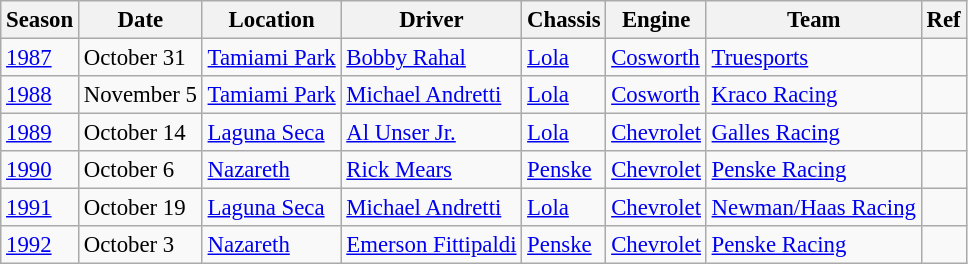<table class="wikitable" style="font-size: 95%;">
<tr>
<th>Season</th>
<th>Date</th>
<th>Location</th>
<th>Driver</th>
<th>Chassis</th>
<th>Engine</th>
<th>Team</th>
<th>Ref</th>
</tr>
<tr>
<td><a href='#'>1987</a></td>
<td>October 31</td>
<td><a href='#'>Tamiami Park</a></td>
<td> <a href='#'>Bobby Rahal</a></td>
<td><a href='#'>Lola</a></td>
<td><a href='#'>Cosworth</a></td>
<td><a href='#'>Truesports</a></td>
<td></td>
</tr>
<tr>
<td><a href='#'>1988</a></td>
<td>November 5</td>
<td><a href='#'>Tamiami Park</a></td>
<td> <a href='#'>Michael Andretti</a></td>
<td><a href='#'>Lola</a></td>
<td><a href='#'>Cosworth</a></td>
<td><a href='#'>Kraco Racing</a></td>
<td></td>
</tr>
<tr>
<td><a href='#'>1989</a></td>
<td>October 14</td>
<td><a href='#'>Laguna Seca</a></td>
<td> <a href='#'>Al Unser Jr.</a></td>
<td><a href='#'>Lola</a></td>
<td><a href='#'>Chevrolet</a></td>
<td><a href='#'>Galles Racing</a></td>
<td></td>
</tr>
<tr>
<td><a href='#'>1990</a></td>
<td>October 6</td>
<td><a href='#'>Nazareth</a></td>
<td> <a href='#'>Rick Mears</a></td>
<td><a href='#'>Penske</a></td>
<td><a href='#'>Chevrolet</a></td>
<td><a href='#'>Penske Racing</a></td>
<td></td>
</tr>
<tr>
<td><a href='#'>1991</a></td>
<td>October 19</td>
<td><a href='#'>Laguna Seca</a></td>
<td> <a href='#'>Michael Andretti</a></td>
<td><a href='#'>Lola</a></td>
<td><a href='#'>Chevrolet</a></td>
<td><a href='#'>Newman/Haas Racing</a></td>
<td></td>
</tr>
<tr>
<td><a href='#'>1992</a></td>
<td>October 3</td>
<td><a href='#'>Nazareth</a></td>
<td> <a href='#'>Emerson Fittipaldi</a></td>
<td><a href='#'>Penske</a></td>
<td><a href='#'>Chevrolet</a></td>
<td><a href='#'>Penske Racing</a></td>
<td></td>
</tr>
</table>
